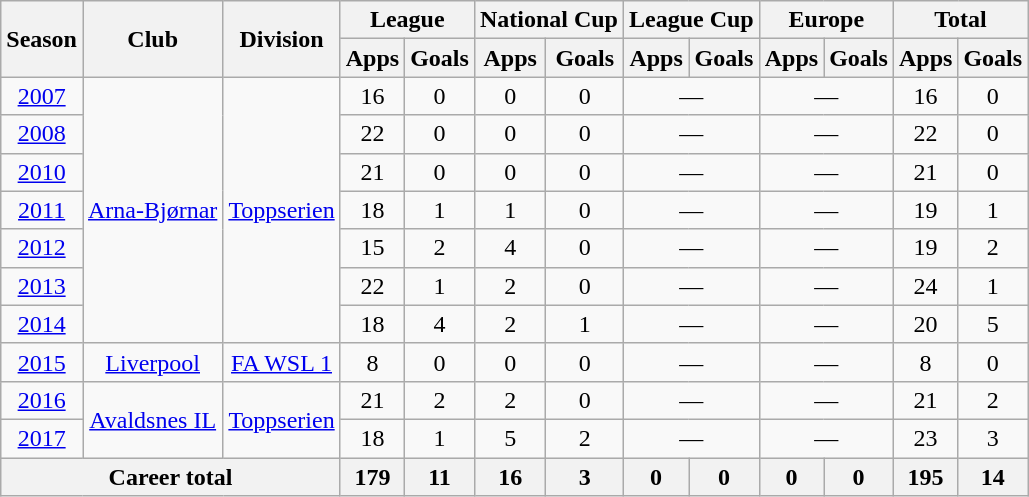<table class="wikitable" style="text-align:center">
<tr>
<th rowspan="2">Season</th>
<th rowspan="2">Club</th>
<th rowspan="2">Division</th>
<th colspan="2">League</th>
<th colspan="2">National Cup</th>
<th colspan="2">League Cup</th>
<th colspan="2">Europe</th>
<th colspan="2">Total</th>
</tr>
<tr>
<th>Apps</th>
<th>Goals</th>
<th>Apps</th>
<th>Goals</th>
<th>Apps</th>
<th>Goals</th>
<th>Apps</th>
<th>Goals</th>
<th>Apps</th>
<th>Goals</th>
</tr>
<tr>
<td><a href='#'>2007</a></td>
<td rowspan="7"><a href='#'>Arna-Bjørnar</a></td>
<td rowspan="7"><a href='#'>Toppserien</a></td>
<td>16</td>
<td>0</td>
<td>0</td>
<td>0</td>
<td colspan="2">—</td>
<td colspan="2">—</td>
<td>16</td>
<td>0</td>
</tr>
<tr>
<td><a href='#'>2008</a></td>
<td>22</td>
<td>0</td>
<td>0</td>
<td>0</td>
<td colspan="2">—</td>
<td colspan="2">—</td>
<td>22</td>
<td>0</td>
</tr>
<tr>
<td><a href='#'>2010</a></td>
<td>21</td>
<td>0</td>
<td>0</td>
<td>0</td>
<td colspan="2">—</td>
<td colspan="2">—</td>
<td>21</td>
<td>0</td>
</tr>
<tr>
<td><a href='#'>2011</a></td>
<td>18</td>
<td>1</td>
<td>1</td>
<td>0</td>
<td colspan="2">—</td>
<td colspan="2">—</td>
<td>19</td>
<td>1</td>
</tr>
<tr>
<td><a href='#'>2012</a></td>
<td>15</td>
<td>2</td>
<td>4</td>
<td>0</td>
<td colspan="2">—</td>
<td colspan="2">—</td>
<td>19</td>
<td>2</td>
</tr>
<tr>
<td><a href='#'>2013</a></td>
<td>22</td>
<td>1</td>
<td>2</td>
<td>0</td>
<td colspan="2">—</td>
<td colspan="2">—</td>
<td>24</td>
<td>1</td>
</tr>
<tr>
<td><a href='#'>2014</a></td>
<td>18</td>
<td>4</td>
<td>2</td>
<td>1</td>
<td colspan="2">—</td>
<td colspan="2">—</td>
<td>20</td>
<td>5</td>
</tr>
<tr>
<td><a href='#'>2015</a></td>
<td rowspan="1"><a href='#'>Liverpool</a></td>
<td rowspan="1"><a href='#'>FA WSL 1</a></td>
<td>8</td>
<td>0</td>
<td>0</td>
<td>0</td>
<td colspan="2">—</td>
<td colspan="2">—</td>
<td>8</td>
<td>0</td>
</tr>
<tr>
<td><a href='#'>2016</a></td>
<td rowspan="2"><a href='#'>Avaldsnes IL</a></td>
<td rowspan="2"><a href='#'>Toppserien</a></td>
<td>21</td>
<td>2</td>
<td>2</td>
<td>0</td>
<td colspan="2">—</td>
<td colspan="2">—</td>
<td>21</td>
<td>2</td>
</tr>
<tr>
<td><a href='#'>2017</a></td>
<td>18</td>
<td>1</td>
<td>5</td>
<td>2</td>
<td colspan="2">—</td>
<td colspan="2">—</td>
<td>23</td>
<td>3</td>
</tr>
<tr>
<th colspan="3">Career total</th>
<th>179</th>
<th>11</th>
<th>16</th>
<th>3</th>
<th>0</th>
<th>0</th>
<th>0</th>
<th>0</th>
<th>195</th>
<th>14</th>
</tr>
</table>
